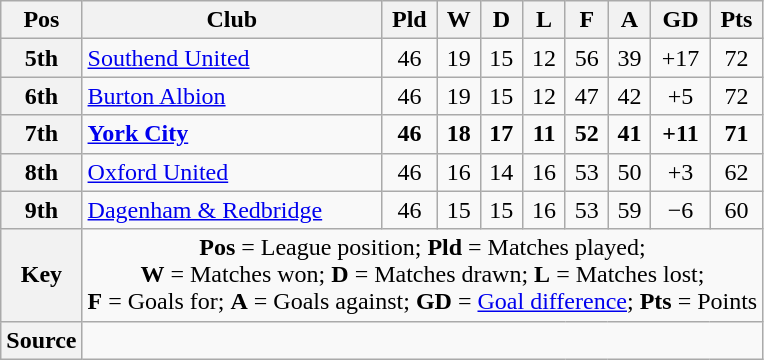<table class="wikitable" style="text-align:center">
<tr>
<th scope=col>Pos</th>
<th scope=col>Club</th>
<th scope=col>Pld</th>
<th scope=col>W</th>
<th scope=col>D</th>
<th scope=col>L</th>
<th scope=col>F</th>
<th scope=col>A</th>
<th scope=col>GD</th>
<th scope=col>Pts</th>
</tr>
<tr>
<th scope=row>5th</th>
<td align=left><a href='#'>Southend United</a></td>
<td>46</td>
<td>19</td>
<td>15</td>
<td>12</td>
<td>56</td>
<td>39</td>
<td>+17</td>
<td>72</td>
</tr>
<tr>
<th scope=row>6th</th>
<td align=left><a href='#'>Burton Albion</a></td>
<td>46</td>
<td>19</td>
<td>15</td>
<td>12</td>
<td>47</td>
<td>42</td>
<td>+5</td>
<td>72</td>
</tr>
<tr style=font-weight:bold>
<th scope=row>7th</th>
<td align=left><a href='#'>York City</a></td>
<td>46</td>
<td>18</td>
<td>17</td>
<td>11</td>
<td>52</td>
<td>41</td>
<td>+11</td>
<td>71</td>
</tr>
<tr>
<th scope=row>8th</th>
<td align=left><a href='#'>Oxford United</a></td>
<td>46</td>
<td>16</td>
<td>14</td>
<td>16</td>
<td>53</td>
<td>50</td>
<td>+3</td>
<td>62</td>
</tr>
<tr>
<th scope=row>9th</th>
<td align=left><a href='#'>Dagenham & Redbridge</a></td>
<td>46</td>
<td>15</td>
<td>15</td>
<td>16</td>
<td>53</td>
<td>59</td>
<td>−6</td>
<td>60</td>
</tr>
<tr>
<th scope=row>Key</th>
<td colspan=9><strong>Pos</strong> = League position; <strong>Pld</strong> = Matches played;<br><strong>W</strong> = Matches won; <strong>D</strong> = Matches drawn; <strong>L</strong> = Matches lost;<br><strong>F</strong> = Goals for; <strong>A</strong> = Goals against; <strong>GD</strong> = <a href='#'>Goal difference</a>; <strong>Pts</strong> = Points</td>
</tr>
<tr>
<th scope=row>Source</th>
<td colspan=9></td>
</tr>
</table>
